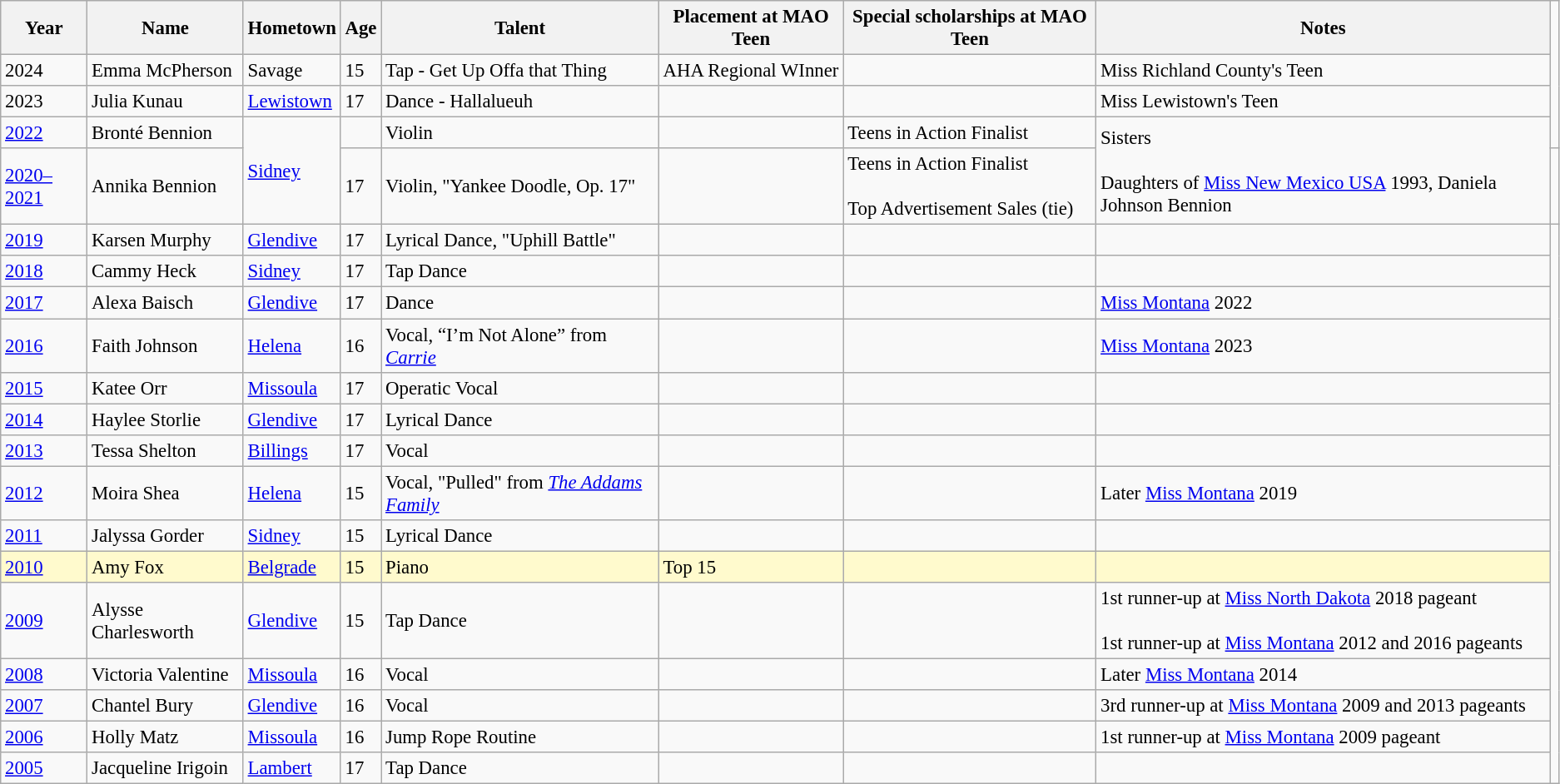<table class="wikitable sortable" style="font-size:95%;">
<tr>
<th>Year</th>
<th>Name</th>
<th>Hometown</th>
<th>Age</th>
<th>Talent</th>
<th>Placement at MAO Teen</th>
<th>Special scholarships at MAO Teen</th>
<th>Notes</th>
</tr>
<tr>
<td>2024</td>
<td>Emma McPherson</td>
<td>Savage</td>
<td>15</td>
<td>Tap - Get Up Offa that Thing</td>
<td>AHA Regional WInner</td>
<td></td>
<td>Miss Richland County's Teen</td>
</tr>
<tr>
<td>2023</td>
<td>Julia Kunau</td>
<td><a href='#'>Lewistown</a></td>
<td>17</td>
<td>Dance - Hallalueuh</td>
<td></td>
<td></td>
<td>Miss Lewistown's Teen<br></td>
</tr>
<tr>
<td><a href='#'>2022</a></td>
<td>Bronté Bennion</td>
<td rowspan="2"><a href='#'>Sidney</a></td>
<td></td>
<td>Violin</td>
<td></td>
<td>Teens in Action Finalist</td>
<td rowspan="2">Sisters<br><br>Daughters of <a href='#'>Miss New Mexico USA</a> 1993, Daniela Johnson Bennion</td>
</tr>
<tr>
<td><a href='#'>2020–2021</a></td>
<td>Annika Bennion</td>
<td>17</td>
<td>Violin, "Yankee Doodle, Op. 17"</td>
<td></td>
<td>Teens in Action Finalist<br><br>Top Advertisement Sales (tie)</td>
<td></td>
</tr>
<tr>
<td><a href='#'>2019</a></td>
<td>Karsen Murphy</td>
<td><a href='#'>Glendive</a></td>
<td>17</td>
<td>Lyrical Dance, "Uphill Battle"</td>
<td></td>
<td></td>
<td></td>
</tr>
<tr>
<td><a href='#'>2018</a></td>
<td>Cammy Heck</td>
<td><a href='#'>Sidney</a></td>
<td>17</td>
<td>Tap Dance</td>
<td></td>
<td></td>
<td></td>
</tr>
<tr>
<td><a href='#'>2017</a></td>
<td>Alexa Baisch</td>
<td><a href='#'>Glendive</a></td>
<td>17</td>
<td>Dance</td>
<td></td>
<td></td>
<td><a href='#'>Miss Montana</a> 2022</td>
</tr>
<tr>
<td><a href='#'>2016</a></td>
<td>Faith Johnson</td>
<td><a href='#'>Helena</a></td>
<td>16</td>
<td>Vocal, “I’m Not Alone” from <em><a href='#'>Carrie</a></em></td>
<td></td>
<td></td>
<td><a href='#'>Miss Montana</a> 2023</td>
</tr>
<tr>
<td><a href='#'>2015</a></td>
<td>Katee Orr</td>
<td><a href='#'>Missoula</a></td>
<td>17</td>
<td>Operatic Vocal</td>
<td></td>
<td></td>
<td></td>
</tr>
<tr>
<td><a href='#'>2014</a></td>
<td>Haylee Storlie</td>
<td><a href='#'>Glendive</a></td>
<td>17</td>
<td>Lyrical Dance</td>
<td></td>
<td></td>
<td></td>
</tr>
<tr>
<td><a href='#'>2013</a></td>
<td>Tessa Shelton</td>
<td><a href='#'>Billings</a></td>
<td>17</td>
<td>Vocal</td>
<td></td>
<td></td>
<td></td>
</tr>
<tr>
<td><a href='#'>2012</a></td>
<td>Moira Shea</td>
<td><a href='#'>Helena</a></td>
<td>15</td>
<td>Vocal, "Pulled" from <em><a href='#'>The Addams Family</a></em></td>
<td></td>
<td></td>
<td>Later <a href='#'>Miss Montana</a> 2019</td>
</tr>
<tr>
<td><a href='#'>2011</a></td>
<td>Jalyssa Gorder</td>
<td><a href='#'>Sidney</a></td>
<td>15</td>
<td>Lyrical Dance</td>
<td></td>
<td></td>
<td></td>
</tr>
<tr style="background-color:#FFFACD;">
<td><a href='#'>2010</a></td>
<td>Amy Fox</td>
<td><a href='#'>Belgrade</a></td>
<td>15</td>
<td>Piano</td>
<td>Top 15</td>
<td></td>
<td></td>
</tr>
<tr>
<td><a href='#'>2009</a></td>
<td>Alysse Charlesworth</td>
<td><a href='#'>Glendive</a></td>
<td>15</td>
<td>Tap Dance</td>
<td></td>
<td></td>
<td>1st runner-up at <a href='#'>Miss North Dakota</a> 2018 pageant<br><br>1st runner-up at <a href='#'>Miss Montana</a> 2012 and 2016 pageants</td>
</tr>
<tr>
<td><a href='#'>2008</a></td>
<td>Victoria Valentine</td>
<td><a href='#'>Missoula</a></td>
<td>16</td>
<td>Vocal</td>
<td></td>
<td></td>
<td>Later <a href='#'>Miss Montana</a> 2014</td>
</tr>
<tr>
<td><a href='#'>2007</a></td>
<td>Chantel Bury</td>
<td><a href='#'>Glendive</a></td>
<td>16</td>
<td>Vocal</td>
<td></td>
<td></td>
<td>3rd runner-up at <a href='#'>Miss Montana</a> 2009 and 2013 pageants</td>
</tr>
<tr>
<td><a href='#'>2006</a></td>
<td>Holly Matz</td>
<td><a href='#'>Missoula</a></td>
<td>16</td>
<td>Jump Rope Routine</td>
<td></td>
<td></td>
<td>1st runner-up at <a href='#'>Miss Montana</a> 2009 pageant</td>
</tr>
<tr>
<td><a href='#'>2005</a></td>
<td>Jacqueline Irigoin</td>
<td><a href='#'>Lambert</a></td>
<td>17</td>
<td>Tap Dance</td>
<td></td>
<td></td>
<td></td>
</tr>
</table>
